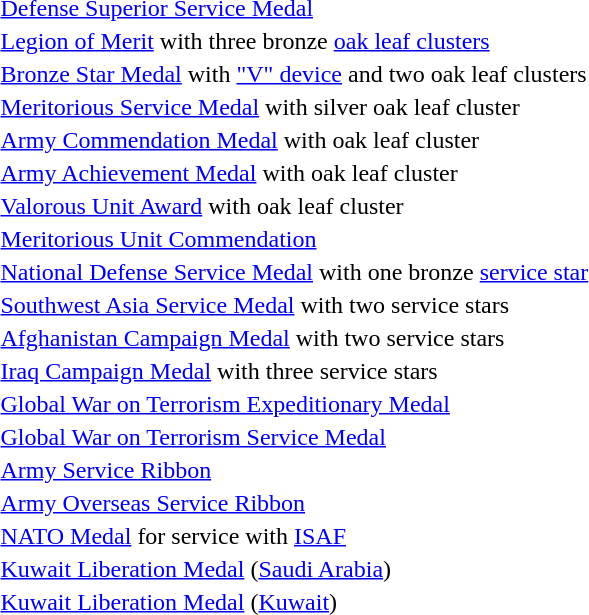<table>
<tr>
<td></td>
<td><a href='#'>Defense Superior Service Medal</a></td>
</tr>
<tr>
<td><span></span><span></span><span></span></td>
<td><a href='#'>Legion of Merit</a> with three bronze <a href='#'>oak leaf clusters</a></td>
</tr>
<tr>
<td><span></span><span></span><span></span></td>
<td><a href='#'>Bronze Star Medal</a> with <a href='#'>"V" device</a> and two oak leaf clusters</td>
</tr>
<tr>
<td></td>
<td><a href='#'>Meritorious Service Medal</a> with silver oak leaf cluster</td>
</tr>
<tr>
<td></td>
<td><a href='#'>Army Commendation Medal</a> with oak leaf cluster</td>
</tr>
<tr>
<td></td>
<td><a href='#'>Army Achievement Medal</a> with oak leaf cluster</td>
</tr>
<tr>
<td></td>
<td><a href='#'>Valorous Unit Award</a> with oak leaf cluster</td>
</tr>
<tr>
<td></td>
<td><a href='#'>Meritorious Unit Commendation</a></td>
</tr>
<tr>
<td></td>
<td><a href='#'>National Defense Service Medal</a> with one bronze <a href='#'>service star</a></td>
</tr>
<tr>
<td><span></span><span></span></td>
<td><a href='#'>Southwest Asia Service Medal</a> with two service stars</td>
</tr>
<tr>
<td><span></span><span></span></td>
<td><a href='#'>Afghanistan Campaign Medal</a> with two service stars</td>
</tr>
<tr>
<td><span></span><span></span><span></span></td>
<td><a href='#'>Iraq Campaign Medal</a> with three service stars</td>
</tr>
<tr>
<td></td>
<td><a href='#'>Global War on Terrorism Expeditionary Medal</a></td>
</tr>
<tr>
<td></td>
<td><a href='#'>Global War on Terrorism Service Medal</a></td>
</tr>
<tr>
<td></td>
<td><a href='#'>Army Service Ribbon</a></td>
</tr>
<tr>
<td></td>
<td><a href='#'>Army Overseas Service Ribbon</a></td>
</tr>
<tr>
<td></td>
<td><a href='#'>NATO Medal</a> for service with <a href='#'>ISAF</a></td>
</tr>
<tr>
<td></td>
<td><a href='#'>Kuwait Liberation Medal</a> (<a href='#'>Saudi Arabia</a>)</td>
</tr>
<tr>
<td></td>
<td><a href='#'>Kuwait Liberation Medal</a> (<a href='#'>Kuwait</a>)</td>
</tr>
</table>
